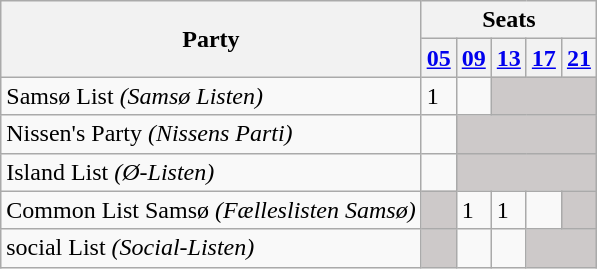<table class="wikitable">
<tr>
<th rowspan=2>Party</th>
<th colspan=11>Seats</th>
</tr>
<tr>
<th><a href='#'>05</a></th>
<th><a href='#'>09</a></th>
<th><a href='#'>13</a></th>
<th><a href='#'>17</a></th>
<th><a href='#'>21</a></th>
</tr>
<tr>
<td>Samsø List <em>(Samsø Listen)</em></td>
<td>1</td>
<td></td>
<td style="background:#CDC9C9;" colspan=3></td>
</tr>
<tr>
<td>Nissen's Party <em>(Nissens Parti)</em></td>
<td></td>
<td style="background:#CDC9C9;" colspan=4></td>
</tr>
<tr>
<td>Island List <em>(Ø-Listen)</em></td>
<td></td>
<td style="background:#CDC9C9;" colspan=4></td>
</tr>
<tr>
<td>Common List Samsø <em>(Fælleslisten Samsø)</em></td>
<td style="background:#CDC9C9;"></td>
<td>1</td>
<td>1</td>
<td></td>
<td style="background:#CDC9C9;"></td>
</tr>
<tr>
<td>social List <em>(Social-Listen)</em></td>
<td style="background:#CDC9C9;"></td>
<td></td>
<td></td>
<td style="background:#CDC9C9;" colspan=2></td>
</tr>
</table>
